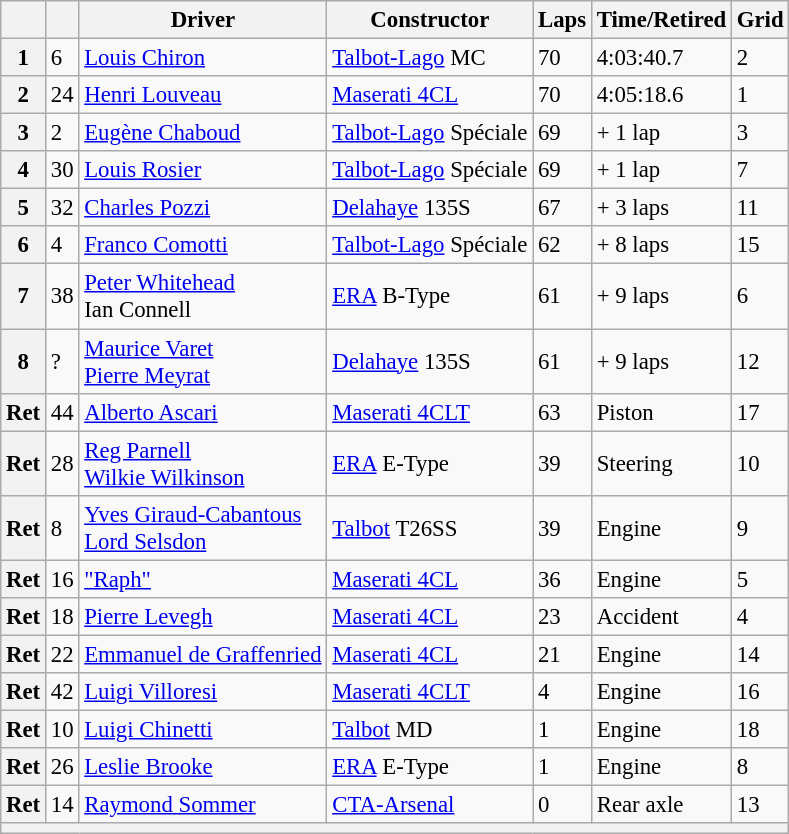<table class="wikitable" style="font-size:95%;">
<tr>
<th></th>
<th></th>
<th>Driver</th>
<th>Constructor</th>
<th>Laps</th>
<th>Time/Retired</th>
<th>Grid</th>
</tr>
<tr>
<th>1</th>
<td>6</td>
<td> <a href='#'>Louis Chiron</a></td>
<td><a href='#'>Talbot-Lago</a> MC</td>
<td>70</td>
<td>4:03:40.7</td>
<td>2</td>
</tr>
<tr>
<th>2</th>
<td>24</td>
<td> <a href='#'>Henri Louveau</a></td>
<td><a href='#'>Maserati 4CL</a></td>
<td>70</td>
<td>4:05:18.6</td>
<td>1</td>
</tr>
<tr>
<th>3</th>
<td>2</td>
<td> <a href='#'>Eugène Chaboud</a></td>
<td><a href='#'>Talbot-Lago</a> Spéciale</td>
<td>69</td>
<td>+ 1 lap</td>
<td>3</td>
</tr>
<tr>
<th>4</th>
<td>30</td>
<td> <a href='#'>Louis Rosier</a></td>
<td><a href='#'>Talbot-Lago</a> Spéciale</td>
<td>69</td>
<td>+ 1 lap</td>
<td>7</td>
</tr>
<tr>
<th>5</th>
<td>32</td>
<td> <a href='#'>Charles Pozzi</a></td>
<td><a href='#'>Delahaye</a> 135S</td>
<td>67</td>
<td>+ 3 laps</td>
<td>11</td>
</tr>
<tr>
<th>6</th>
<td>4</td>
<td> <a href='#'>Franco Comotti</a></td>
<td><a href='#'>Talbot-Lago</a> Spéciale</td>
<td>62</td>
<td>+ 8 laps</td>
<td>15</td>
</tr>
<tr>
<th>7</th>
<td>38</td>
<td> <a href='#'>Peter Whitehead</a><br> Ian Connell</td>
<td><a href='#'>ERA</a> B-Type</td>
<td>61</td>
<td>+ 9 laps</td>
<td>6</td>
</tr>
<tr>
<th>8</th>
<td>?</td>
<td> <a href='#'>Maurice Varet</a><br> <a href='#'>Pierre Meyrat</a></td>
<td><a href='#'>Delahaye</a> 135S</td>
<td>61</td>
<td>+ 9 laps</td>
<td>12</td>
</tr>
<tr>
<th>Ret</th>
<td>44</td>
<td> <a href='#'>Alberto Ascari</a></td>
<td><a href='#'>Maserati 4CLT</a></td>
<td>63</td>
<td>Piston</td>
<td>17</td>
</tr>
<tr>
<th>Ret</th>
<td>28</td>
<td> <a href='#'>Reg Parnell</a><br> <a href='#'>Wilkie Wilkinson</a></td>
<td><a href='#'>ERA</a> E-Type</td>
<td>39</td>
<td>Steering</td>
<td>10</td>
</tr>
<tr>
<th>Ret</th>
<td>8</td>
<td> <a href='#'>Yves Giraud-Cabantous</a><br> <a href='#'>Lord Selsdon</a></td>
<td><a href='#'>Talbot</a> T26SS</td>
<td>39</td>
<td>Engine</td>
<td>9</td>
</tr>
<tr>
<th>Ret</th>
<td>16</td>
<td> <a href='#'>"Raph"</a></td>
<td><a href='#'>Maserati 4CL</a></td>
<td>36</td>
<td>Engine</td>
<td>5</td>
</tr>
<tr>
<th>Ret</th>
<td>18</td>
<td> <a href='#'>Pierre Levegh</a></td>
<td><a href='#'>Maserati 4CL</a></td>
<td>23</td>
<td>Accident</td>
<td>4</td>
</tr>
<tr>
<th>Ret</th>
<td>22</td>
<td> <a href='#'>Emmanuel de Graffenried</a></td>
<td><a href='#'>Maserati 4CL</a></td>
<td>21</td>
<td>Engine</td>
<td>14</td>
</tr>
<tr>
<th>Ret</th>
<td>42</td>
<td> <a href='#'>Luigi Villoresi</a></td>
<td><a href='#'>Maserati 4CLT</a></td>
<td>4</td>
<td>Engine</td>
<td>16</td>
</tr>
<tr>
<th>Ret</th>
<td>10</td>
<td> <a href='#'>Luigi Chinetti</a></td>
<td><a href='#'>Talbot</a> MD</td>
<td>1</td>
<td>Engine</td>
<td>18</td>
</tr>
<tr>
<th>Ret</th>
<td>26</td>
<td> <a href='#'>Leslie Brooke</a></td>
<td><a href='#'>ERA</a> E-Type</td>
<td>1</td>
<td>Engine</td>
<td>8</td>
</tr>
<tr>
<th>Ret</th>
<td>14</td>
<td> <a href='#'>Raymond Sommer</a></td>
<td><a href='#'>CTA-Arsenal</a></td>
<td>0</td>
<td>Rear axle</td>
<td>13</td>
</tr>
<tr>
<th colspan="7"></th>
</tr>
</table>
